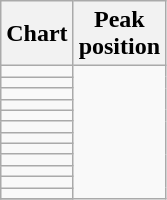<table class="wikitable">
<tr>
<th>Chart</th>
<th>Peak<br> position<br></th>
</tr>
<tr>
<td></td>
</tr>
<tr>
<td></td>
</tr>
<tr>
<td></td>
</tr>
<tr>
<td></td>
</tr>
<tr>
<td></td>
</tr>
<tr>
<td></td>
</tr>
<tr>
<td></td>
</tr>
<tr>
<td></td>
</tr>
<tr>
<td></td>
</tr>
<tr>
<td></td>
</tr>
<tr>
<td></td>
</tr>
<tr>
<td></td>
</tr>
<tr>
</tr>
</table>
